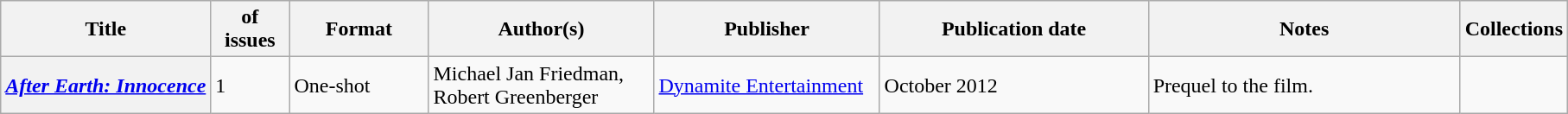<table class="wikitable">
<tr>
<th>Title</th>
<th style="width:40pt"> of issues</th>
<th style="width:75pt">Format</th>
<th style="width:125pt">Author(s)</th>
<th style="width:125pt">Publisher</th>
<th style="width:150pt">Publication date</th>
<th style="width:175pt">Notes</th>
<th>Collections</th>
</tr>
<tr>
<th><em><a href='#'>After Earth: Innocence</a></em></th>
<td>1</td>
<td>One-shot</td>
<td>Michael Jan Friedman, Robert Greenberger</td>
<td><a href='#'>Dynamite Entertainment</a></td>
<td>October 2012</td>
<td>Prequel to the film.</td>
<td></td>
</tr>
</table>
